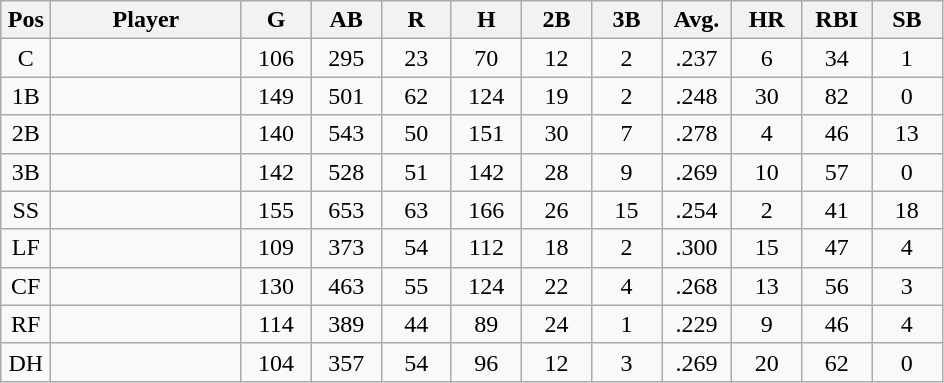<table class="wikitable sortable">
<tr>
<th bgcolor="#DDDDFF" width="5%">Pos</th>
<th bgcolor="#DDDDFF" width="19%">Player</th>
<th bgcolor="#DDDDFF" width="7%">G</th>
<th bgcolor="#DDDDFF" width="7%">AB</th>
<th bgcolor="#DDDDFF" width="7%">R</th>
<th bgcolor="#DDDDFF" width="7%">H</th>
<th bgcolor="#DDDDFF" width="7%">2B</th>
<th bgcolor="#DDDDFF" width="7%">3B</th>
<th bgcolor="#DDDDFF" width="7%">Avg.</th>
<th bgcolor="#DDDDFF" width="7%">HR</th>
<th bgcolor="#DDDDFF" width="7%">RBI</th>
<th bgcolor="#DDDDFF" width="7%">SB</th>
</tr>
<tr align="center">
<td>C</td>
<td></td>
<td>106</td>
<td>295</td>
<td>23</td>
<td>70</td>
<td>12</td>
<td>2</td>
<td>.237</td>
<td>6</td>
<td>34</td>
<td>1</td>
</tr>
<tr align="center">
<td>1B</td>
<td></td>
<td>149</td>
<td>501</td>
<td>62</td>
<td>124</td>
<td>19</td>
<td>2</td>
<td>.248</td>
<td>30</td>
<td>82</td>
<td>0</td>
</tr>
<tr align="center">
<td>2B</td>
<td></td>
<td>140</td>
<td>543</td>
<td>50</td>
<td>151</td>
<td>30</td>
<td>7</td>
<td>.278</td>
<td>4</td>
<td>46</td>
<td>13</td>
</tr>
<tr align="center">
<td>3B</td>
<td></td>
<td>142</td>
<td>528</td>
<td>51</td>
<td>142</td>
<td>28</td>
<td>9</td>
<td>.269</td>
<td>10</td>
<td>57</td>
<td>0</td>
</tr>
<tr align="center">
<td>SS</td>
<td></td>
<td>155</td>
<td>653</td>
<td>63</td>
<td>166</td>
<td>26</td>
<td>15</td>
<td>.254</td>
<td>2</td>
<td>41</td>
<td>18</td>
</tr>
<tr align="center">
<td>LF</td>
<td></td>
<td>109</td>
<td>373</td>
<td>54</td>
<td>112</td>
<td>18</td>
<td>2</td>
<td>.300</td>
<td>15</td>
<td>47</td>
<td>4</td>
</tr>
<tr align="center">
<td>CF</td>
<td></td>
<td>130</td>
<td>463</td>
<td>55</td>
<td>124</td>
<td>22</td>
<td>4</td>
<td>.268</td>
<td>13</td>
<td>56</td>
<td>3</td>
</tr>
<tr align="center">
<td>RF</td>
<td></td>
<td>114</td>
<td>389</td>
<td>44</td>
<td>89</td>
<td>24</td>
<td>1</td>
<td>.229</td>
<td>9</td>
<td>46</td>
<td>4</td>
</tr>
<tr align="center">
<td>DH</td>
<td></td>
<td>104</td>
<td>357</td>
<td>54</td>
<td>96</td>
<td>12</td>
<td>3</td>
<td>.269</td>
<td>20</td>
<td>62</td>
<td>0</td>
</tr>
</table>
